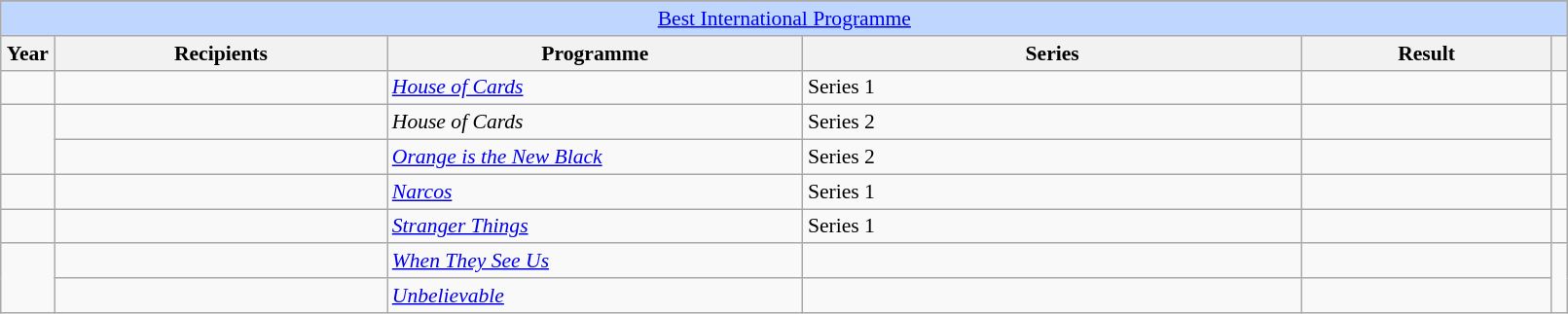<table class="wikitable plainrowheaders" style="font-size: 90%" width=85%>
<tr>
</tr>
<tr ---- bgcolor="#bfd7ff">
<td colspan=6 align=center><a href='#'>Best International Programme</a></td>
</tr>
<tr ---- bgcolor="#ebf5ff">
<th scope="col" style="width:2%;">Year</th>
<th scope="col" style="width:20%;">Recipients</th>
<th scope="col" style="width:25%;">Programme</th>
<th scope="col" style="width:30%;">Series</th>
<th scope="col" style="width:15%;">Result</th>
<th scope="col" class="unsortable" style="width:1%;"></th>
</tr>
<tr>
<td></td>
<td></td>
<td><em><a href='#'>House of Cards</a></em></td>
<td>Series 1</td>
<td></td>
<td></td>
</tr>
<tr>
<td rowspan="2"></td>
<td></td>
<td><em>House of Cards</em></td>
<td>Series 2</td>
<td></td>
<td rowspan="2"></td>
</tr>
<tr>
<td></td>
<td><em><a href='#'>Orange is the New Black</a></em></td>
<td>Series 2</td>
<td></td>
</tr>
<tr>
<td></td>
<td></td>
<td><em><a href='#'>Narcos</a></em></td>
<td>Series 1</td>
<td></td>
<td></td>
</tr>
<tr>
<td></td>
<td></td>
<td><em><a href='#'>Stranger Things</a></em></td>
<td>Series 1</td>
<td></td>
<td></td>
</tr>
<tr>
<td rowspan="2"></td>
<td></td>
<td><em><a href='#'>When They See Us</a></em></td>
<td></td>
<td></td>
<td rowspan="2"></td>
</tr>
<tr>
<td></td>
<td><em><a href='#'>Unbelievable</a></em></td>
<td></td>
<td></td>
</tr>
</table>
